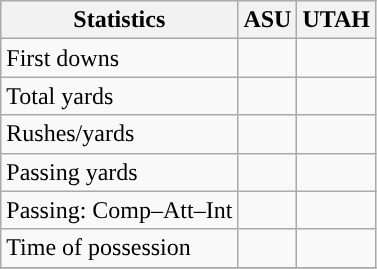<table class="wikitable" style="float: left;">
<tr>
<th>Statistics</th>
<th>ASU</th>
<th>UTAH</th>
</tr>
<tr>
<td>First downs</td>
<td></td>
<td></td>
</tr>
<tr>
<td>Total yards</td>
<td></td>
<td></td>
</tr>
<tr>
<td>Rushes/yards</td>
<td></td>
<td></td>
</tr>
<tr>
<td>Passing yards</td>
<td></td>
<td></td>
</tr>
<tr>
<td>Passing: Comp–Att–Int</td>
<td></td>
<td></td>
</tr>
<tr>
<td>Time of possession</td>
<td></td>
<td></td>
</tr>
<tr>
</tr>
</table>
